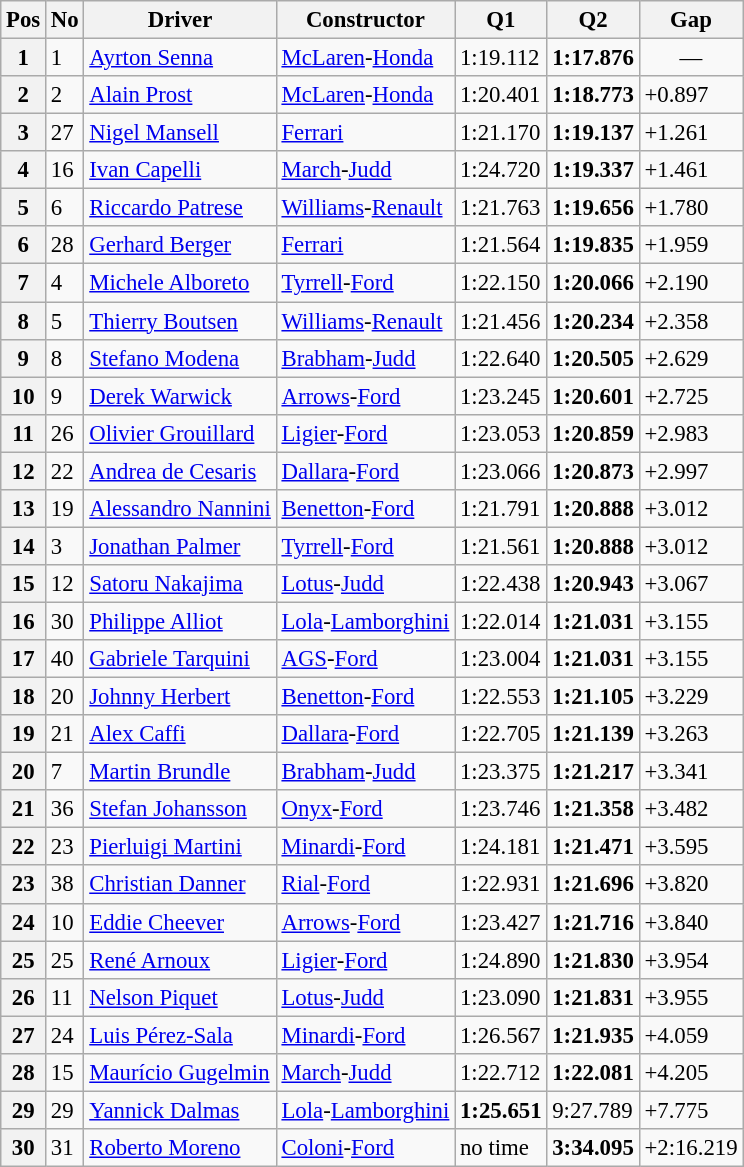<table class="wikitable sortable" style="font-size: 95%;">
<tr>
<th>Pos</th>
<th>No</th>
<th>Driver</th>
<th>Constructor</th>
<th>Q1</th>
<th>Q2</th>
<th>Gap</th>
</tr>
<tr>
<th>1</th>
<td>1</td>
<td> <a href='#'>Ayrton Senna</a></td>
<td><a href='#'>McLaren</a>-<a href='#'>Honda</a></td>
<td>1:19.112</td>
<td><strong>1:17.876</strong></td>
<td align="center">—</td>
</tr>
<tr>
<th>2</th>
<td>2</td>
<td> <a href='#'>Alain Prost</a></td>
<td><a href='#'>McLaren</a>-<a href='#'>Honda</a></td>
<td>1:20.401</td>
<td><strong>1:18.773</strong></td>
<td>+0.897</td>
</tr>
<tr>
<th>3</th>
<td>27</td>
<td> <a href='#'>Nigel Mansell</a></td>
<td><a href='#'>Ferrari</a></td>
<td>1:21.170</td>
<td><strong>1:19.137</strong></td>
<td>+1.261</td>
</tr>
<tr>
<th>4</th>
<td>16</td>
<td> <a href='#'>Ivan Capelli</a></td>
<td><a href='#'>March</a>-<a href='#'>Judd</a></td>
<td>1:24.720</td>
<td><strong>1:19.337</strong></td>
<td>+1.461</td>
</tr>
<tr>
<th>5</th>
<td>6</td>
<td> <a href='#'>Riccardo Patrese</a></td>
<td><a href='#'>Williams</a>-<a href='#'>Renault</a></td>
<td>1:21.763</td>
<td><strong>1:19.656</strong></td>
<td>+1.780</td>
</tr>
<tr>
<th>6</th>
<td>28</td>
<td> <a href='#'>Gerhard Berger</a></td>
<td><a href='#'>Ferrari</a></td>
<td>1:21.564</td>
<td><strong>1:19.835</strong></td>
<td>+1.959</td>
</tr>
<tr>
<th>7</th>
<td>4</td>
<td> <a href='#'>Michele Alboreto</a></td>
<td><a href='#'>Tyrrell</a>-<a href='#'>Ford</a></td>
<td>1:22.150</td>
<td><strong>1:20.066</strong></td>
<td>+2.190</td>
</tr>
<tr>
<th>8</th>
<td>5</td>
<td> <a href='#'>Thierry Boutsen</a></td>
<td><a href='#'>Williams</a>-<a href='#'>Renault</a></td>
<td>1:21.456</td>
<td><strong>1:20.234</strong></td>
<td>+2.358</td>
</tr>
<tr>
<th>9</th>
<td>8</td>
<td> <a href='#'>Stefano Modena</a></td>
<td><a href='#'>Brabham</a>-<a href='#'>Judd</a></td>
<td>1:22.640</td>
<td><strong>1:20.505</strong></td>
<td>+2.629</td>
</tr>
<tr>
<th>10</th>
<td>9</td>
<td> <a href='#'>Derek Warwick</a></td>
<td><a href='#'>Arrows</a>-<a href='#'>Ford</a></td>
<td>1:23.245</td>
<td><strong>1:20.601</strong></td>
<td>+2.725</td>
</tr>
<tr>
<th>11</th>
<td>26</td>
<td> <a href='#'>Olivier Grouillard</a></td>
<td><a href='#'>Ligier</a>-<a href='#'>Ford</a></td>
<td>1:23.053</td>
<td><strong>1:20.859</strong></td>
<td>+2.983</td>
</tr>
<tr>
<th>12</th>
<td>22</td>
<td> <a href='#'>Andrea de Cesaris</a></td>
<td><a href='#'>Dallara</a>-<a href='#'>Ford</a></td>
<td>1:23.066</td>
<td><strong>1:20.873</strong></td>
<td>+2.997</td>
</tr>
<tr>
<th>13</th>
<td>19</td>
<td> <a href='#'>Alessandro Nannini</a></td>
<td><a href='#'>Benetton</a>-<a href='#'>Ford</a></td>
<td>1:21.791</td>
<td><strong>1:20.888</strong></td>
<td>+3.012</td>
</tr>
<tr>
<th>14</th>
<td>3</td>
<td> <a href='#'>Jonathan Palmer</a></td>
<td><a href='#'>Tyrrell</a>-<a href='#'>Ford</a></td>
<td>1:21.561</td>
<td><strong>1:20.888</strong></td>
<td>+3.012</td>
</tr>
<tr>
<th>15</th>
<td>12</td>
<td> <a href='#'>Satoru Nakajima</a></td>
<td><a href='#'>Lotus</a>-<a href='#'>Judd</a></td>
<td>1:22.438</td>
<td><strong>1:20.943</strong></td>
<td>+3.067</td>
</tr>
<tr>
<th>16</th>
<td>30</td>
<td> <a href='#'>Philippe Alliot</a></td>
<td><a href='#'>Lola</a>-<a href='#'>Lamborghini</a></td>
<td>1:22.014</td>
<td><strong>1:21.031</strong></td>
<td>+3.155</td>
</tr>
<tr>
<th>17</th>
<td>40</td>
<td> <a href='#'>Gabriele Tarquini</a></td>
<td><a href='#'>AGS</a>-<a href='#'>Ford</a></td>
<td>1:23.004</td>
<td><strong>1:21.031</strong></td>
<td>+3.155</td>
</tr>
<tr>
<th>18</th>
<td>20</td>
<td> <a href='#'>Johnny Herbert</a></td>
<td><a href='#'>Benetton</a>-<a href='#'>Ford</a></td>
<td>1:22.553</td>
<td><strong>1:21.105</strong></td>
<td>+3.229</td>
</tr>
<tr>
<th>19</th>
<td>21</td>
<td> <a href='#'>Alex Caffi</a></td>
<td><a href='#'>Dallara</a>-<a href='#'>Ford</a></td>
<td>1:22.705</td>
<td><strong>1:21.139</strong></td>
<td>+3.263</td>
</tr>
<tr>
<th>20</th>
<td>7</td>
<td> <a href='#'>Martin Brundle</a></td>
<td><a href='#'>Brabham</a>-<a href='#'>Judd</a></td>
<td>1:23.375</td>
<td><strong>1:21.217</strong></td>
<td>+3.341</td>
</tr>
<tr>
<th>21</th>
<td>36</td>
<td> <a href='#'>Stefan Johansson</a></td>
<td><a href='#'>Onyx</a>-<a href='#'>Ford</a></td>
<td>1:23.746</td>
<td><strong>1:21.358</strong></td>
<td>+3.482</td>
</tr>
<tr>
<th>22</th>
<td>23</td>
<td> <a href='#'>Pierluigi Martini</a></td>
<td><a href='#'>Minardi</a>-<a href='#'>Ford</a></td>
<td>1:24.181</td>
<td><strong>1:21.471</strong></td>
<td>+3.595</td>
</tr>
<tr>
<th>23</th>
<td>38</td>
<td> <a href='#'>Christian Danner</a></td>
<td><a href='#'>Rial</a>-<a href='#'>Ford</a></td>
<td>1:22.931</td>
<td><strong>1:21.696</strong></td>
<td>+3.820</td>
</tr>
<tr>
<th>24</th>
<td>10</td>
<td> <a href='#'>Eddie Cheever</a></td>
<td><a href='#'>Arrows</a>-<a href='#'>Ford</a></td>
<td>1:23.427</td>
<td><strong>1:21.716</strong></td>
<td>+3.840</td>
</tr>
<tr>
<th>25</th>
<td>25</td>
<td> <a href='#'>René Arnoux</a></td>
<td><a href='#'>Ligier</a>-<a href='#'>Ford</a></td>
<td>1:24.890</td>
<td><strong>1:21.830</strong></td>
<td>+3.954</td>
</tr>
<tr>
<th>26</th>
<td>11</td>
<td> <a href='#'>Nelson Piquet</a></td>
<td><a href='#'>Lotus</a>-<a href='#'>Judd</a></td>
<td>1:23.090</td>
<td><strong>1:21.831</strong></td>
<td>+3.955</td>
</tr>
<tr>
<th>27</th>
<td>24</td>
<td> <a href='#'>Luis Pérez-Sala</a></td>
<td><a href='#'>Minardi</a>-<a href='#'>Ford</a></td>
<td>1:26.567</td>
<td><strong>1:21.935</strong></td>
<td>+4.059</td>
</tr>
<tr>
<th>28</th>
<td>15</td>
<td> <a href='#'>Maurício Gugelmin</a></td>
<td><a href='#'>March</a>-<a href='#'>Judd</a></td>
<td>1:22.712</td>
<td><strong>1:22.081</strong></td>
<td>+4.205</td>
</tr>
<tr>
<th>29</th>
<td>29</td>
<td> <a href='#'>Yannick Dalmas</a></td>
<td><a href='#'>Lola</a>-<a href='#'>Lamborghini</a></td>
<td><strong>1:25.651</strong></td>
<td>9:27.789</td>
<td>+7.775</td>
</tr>
<tr>
<th>30</th>
<td>31</td>
<td> <a href='#'>Roberto Moreno</a></td>
<td><a href='#'>Coloni</a>-<a href='#'>Ford</a></td>
<td>no time</td>
<td><strong>3:34.095</strong></td>
<td>+2:16.219</td>
</tr>
</table>
